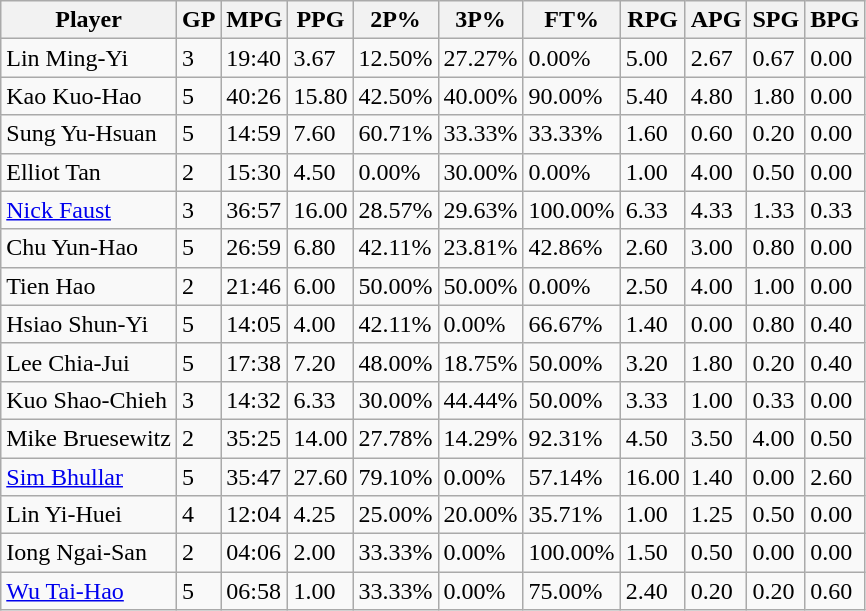<table class="wikitable">
<tr>
<th>Player</th>
<th>GP</th>
<th>MPG</th>
<th>PPG</th>
<th>2P%</th>
<th>3P%</th>
<th>FT%</th>
<th>RPG</th>
<th>APG</th>
<th>SPG</th>
<th>BPG</th>
</tr>
<tr>
<td>Lin Ming-Yi</td>
<td>3</td>
<td>19:40</td>
<td>3.67</td>
<td>12.50%</td>
<td>27.27%</td>
<td>0.00%</td>
<td>5.00</td>
<td>2.67</td>
<td>0.67</td>
<td>0.00</td>
</tr>
<tr>
<td>Kao Kuo-Hao</td>
<td>5</td>
<td>40:26</td>
<td>15.80</td>
<td>42.50%</td>
<td>40.00%</td>
<td>90.00%</td>
<td>5.40</td>
<td>4.80</td>
<td>1.80</td>
<td>0.00</td>
</tr>
<tr>
<td>Sung Yu-Hsuan</td>
<td>5</td>
<td>14:59</td>
<td>7.60</td>
<td>60.71%</td>
<td>33.33%</td>
<td>33.33%</td>
<td>1.60</td>
<td>0.60</td>
<td>0.20</td>
<td>0.00</td>
</tr>
<tr>
<td>Elliot Tan</td>
<td>2</td>
<td>15:30</td>
<td>4.50</td>
<td>0.00%</td>
<td>30.00%</td>
<td>0.00%</td>
<td>1.00</td>
<td>4.00</td>
<td>0.50</td>
<td>0.00</td>
</tr>
<tr>
<td><a href='#'>Nick Faust</a></td>
<td>3</td>
<td>36:57</td>
<td>16.00</td>
<td>28.57%</td>
<td>29.63%</td>
<td>100.00%</td>
<td>6.33</td>
<td>4.33</td>
<td>1.33</td>
<td>0.33</td>
</tr>
<tr>
<td>Chu Yun-Hao</td>
<td>5</td>
<td>26:59</td>
<td>6.80</td>
<td>42.11%</td>
<td>23.81%</td>
<td>42.86%</td>
<td>2.60</td>
<td>3.00</td>
<td>0.80</td>
<td>0.00</td>
</tr>
<tr>
<td>Tien Hao</td>
<td>2</td>
<td>21:46</td>
<td>6.00</td>
<td>50.00%</td>
<td>50.00%</td>
<td>0.00%</td>
<td>2.50</td>
<td>4.00</td>
<td>1.00</td>
<td>0.00</td>
</tr>
<tr>
<td>Hsiao Shun-Yi</td>
<td>5</td>
<td>14:05</td>
<td>4.00</td>
<td>42.11%</td>
<td>0.00%</td>
<td>66.67%</td>
<td>1.40</td>
<td>0.00</td>
<td>0.80</td>
<td>0.40</td>
</tr>
<tr>
<td>Lee Chia-Jui</td>
<td>5</td>
<td>17:38</td>
<td>7.20</td>
<td>48.00%</td>
<td>18.75%</td>
<td>50.00%</td>
<td>3.20</td>
<td>1.80</td>
<td>0.20</td>
<td>0.40</td>
</tr>
<tr>
<td>Kuo Shao-Chieh</td>
<td>3</td>
<td>14:32</td>
<td>6.33</td>
<td>30.00%</td>
<td>44.44%</td>
<td>50.00%</td>
<td>3.33</td>
<td>1.00</td>
<td>0.33</td>
<td>0.00</td>
</tr>
<tr>
<td>Mike Bruesewitz</td>
<td>2</td>
<td>35:25</td>
<td>14.00</td>
<td>27.78%</td>
<td>14.29%</td>
<td>92.31%</td>
<td>4.50</td>
<td>3.50</td>
<td>4.00</td>
<td>0.50</td>
</tr>
<tr>
<td><a href='#'>Sim Bhullar</a></td>
<td>5</td>
<td>35:47</td>
<td>27.60</td>
<td>79.10%</td>
<td>0.00%</td>
<td>57.14%</td>
<td>16.00</td>
<td>1.40</td>
<td>0.00</td>
<td>2.60</td>
</tr>
<tr>
<td>Lin Yi-Huei</td>
<td>4</td>
<td>12:04</td>
<td>4.25</td>
<td>25.00%</td>
<td>20.00%</td>
<td>35.71%</td>
<td>1.00</td>
<td>1.25</td>
<td>0.50</td>
<td>0.00</td>
</tr>
<tr>
<td>Iong Ngai-San</td>
<td>2</td>
<td>04:06</td>
<td>2.00</td>
<td>33.33%</td>
<td>0.00%</td>
<td>100.00%</td>
<td>1.50</td>
<td>0.50</td>
<td>0.00</td>
<td>0.00</td>
</tr>
<tr>
<td><a href='#'>Wu Tai-Hao</a></td>
<td>5</td>
<td>06:58</td>
<td>1.00</td>
<td>33.33%</td>
<td>0.00%</td>
<td>75.00%</td>
<td>2.40</td>
<td>0.20</td>
<td>0.20</td>
<td>0.60</td>
</tr>
</table>
